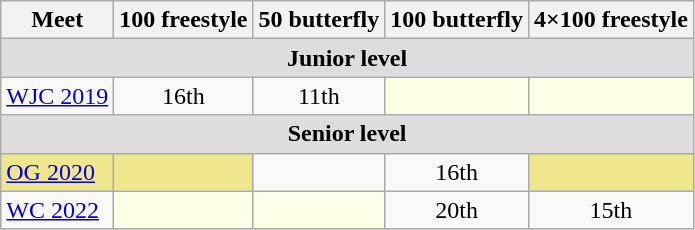<table class="sortable wikitable">
<tr>
<th>Meet</th>
<th class="unsortable">100 freestyle</th>
<th class="unsortable">50 butterfly</th>
<th class="unsortable">100 butterfly</th>
<th class="unsortable">4×100 freestyle</th>
</tr>
<tr bgcolor="#DDDDDD">
<td colspan="5" align="center"><strong>Junior level</strong></td>
</tr>
<tr>
<td><a href='#'>WJC 2019</a></td>
<td align="center">16th</td>
<td align="center">11th</td>
<td style="background:#fdffe7"></td>
<td style="background:#fdffe7"></td>
</tr>
<tr bgcolor="#DDDDDD">
<td colspan="5" align="center"><strong>Senior level</strong></td>
</tr>
<tr>
<td style="background:#f0e68c"><a href='#'>OG 2020</a></td>
<td style="background:#f0e68c"></td>
<td></td>
<td align="center">16th</td>
<td style="background:#f0e68c"></td>
</tr>
<tr>
<td><a href='#'>WC 2022</a></td>
<td style="background:#fdffe7"></td>
<td style="background:#fdffe7"></td>
<td align="center">20th</td>
<td align="center">15th</td>
</tr>
</table>
